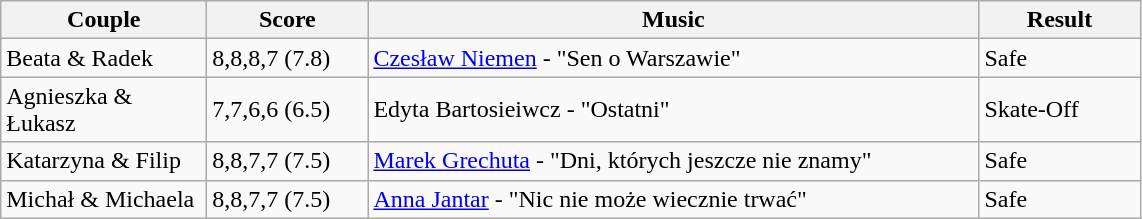<table class="wikitable">
<tr>
<th style="width:130px;">Couple</th>
<th style="width:100px;">Score</th>
<th style="width:400px;">Music</th>
<th style="width:100px;">Result</th>
</tr>
<tr>
<td rowspan="1">Beata & Radek</td>
<td>8,8,8,7 (7.8)</td>
<td><a href='#'>Czesław Niemen</a> - "Sen o Warszawie"</td>
<td rowspan="1">Safe</td>
</tr>
<tr>
<td rowspan="1">Agnieszka & Łukasz</td>
<td>7,7,6,6 (6.5)</td>
<td>Edyta Bartosieiwcz - "Ostatni"</td>
<td rowspan="1">Skate-Off</td>
</tr>
<tr>
<td rowspan="1">Katarzyna & Filip</td>
<td>8,8,7,7 (7.5)</td>
<td><a href='#'>Marek Grechuta</a> - "Dni, których jeszcze nie znamy"</td>
<td rowspan="1">Safe</td>
</tr>
<tr>
<td rowspan="1">Michał & Michaela</td>
<td>8,8,7,7 (7.5)</td>
<td><a href='#'>Anna Jantar</a> - "Nic nie może wiecznie trwać"</td>
<td rowspan="1">Safe</td>
</tr>
</table>
